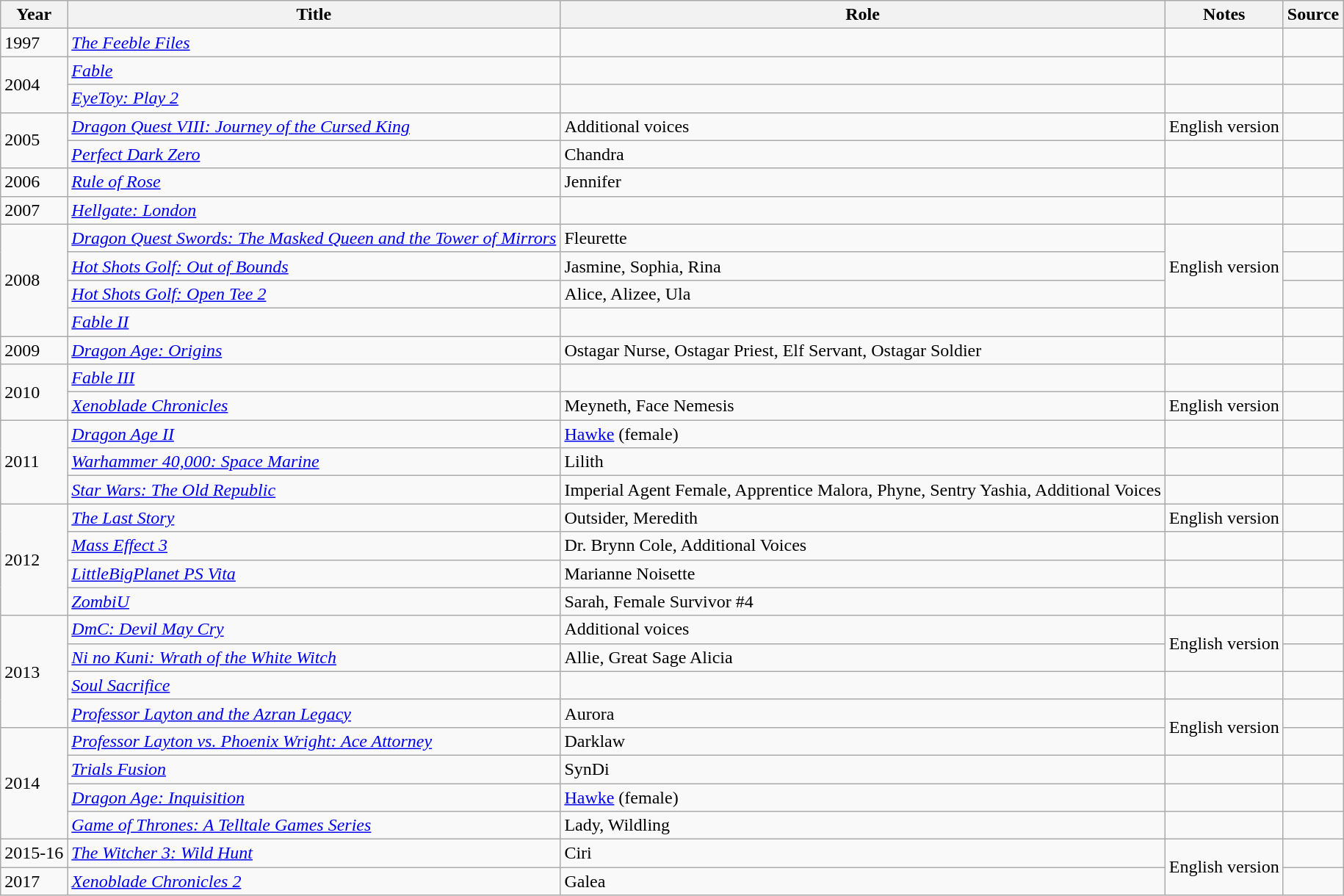<table class="wikitable sortable">
<tr>
<th>Year</th>
<th>Title</th>
<th>Role</th>
<th>Notes</th>
<th>Source</th>
</tr>
<tr>
<td>1997</td>
<td><em><a href='#'>The Feeble Files</a></em></td>
<td></td>
<td></td>
<td></td>
</tr>
<tr>
<td rowspan="2">2004</td>
<td><em><a href='#'>Fable</a></em></td>
<td></td>
<td></td>
<td></td>
</tr>
<tr>
<td><em><a href='#'>EyeToy: Play 2</a></em></td>
<td></td>
<td></td>
<td></td>
</tr>
<tr>
<td rowspan="2">2005</td>
<td><em><a href='#'>Dragon Quest VIII: Journey of the Cursed King</a></em></td>
<td>Additional voices</td>
<td>English version</td>
<td></td>
</tr>
<tr>
<td><em><a href='#'>Perfect Dark Zero</a></em></td>
<td>Chandra</td>
<td></td>
<td></td>
</tr>
<tr>
<td>2006</td>
<td><em><a href='#'>Rule of Rose</a></em></td>
<td>Jennifer</td>
<td></td>
<td></td>
</tr>
<tr>
<td>2007</td>
<td><em><a href='#'>Hellgate: London</a></em></td>
<td></td>
<td></td>
<td></td>
</tr>
<tr>
<td rowspan="4">2008</td>
<td><em><a href='#'>Dragon Quest Swords: The Masked Queen and the Tower of Mirrors</a></em></td>
<td>Fleurette</td>
<td rowspan="3">English version</td>
<td></td>
</tr>
<tr>
<td><em><a href='#'>Hot Shots Golf: Out of Bounds</a></em></td>
<td>Jasmine, Sophia, Rina</td>
<td></td>
</tr>
<tr>
<td><em><a href='#'>Hot Shots Golf: Open Tee 2</a></em></td>
<td>Alice, Alizee, Ula</td>
<td></td>
</tr>
<tr>
<td><em><a href='#'>Fable II</a></em></td>
<td></td>
<td></td>
<td></td>
</tr>
<tr>
<td>2009</td>
<td><em><a href='#'>Dragon Age: Origins</a></em></td>
<td>Ostagar Nurse, Ostagar Priest, Elf Servant, Ostagar Soldier</td>
<td></td>
<td></td>
</tr>
<tr>
<td rowspan="2">2010</td>
<td><em><a href='#'>Fable III</a></em></td>
<td></td>
<td></td>
<td></td>
</tr>
<tr>
<td><em><a href='#'>Xenoblade Chronicles</a></em></td>
<td>Meyneth, Face Nemesis</td>
<td>English version</td>
<td></td>
</tr>
<tr>
<td rowspan="3">2011</td>
<td><em><a href='#'>Dragon Age II</a></em></td>
<td><a href='#'>Hawke</a> (female)</td>
<td></td>
<td></td>
</tr>
<tr>
<td><em><a href='#'>Warhammer 40,000: Space Marine</a></em></td>
<td>Lilith</td>
<td></td>
<td></td>
</tr>
<tr>
<td><em><a href='#'>Star Wars: The Old Republic</a></em></td>
<td>Imperial Agent Female, Apprentice Malora, Phyne, Sentry Yashia, Additional Voices</td>
<td></td>
<td></td>
</tr>
<tr>
<td rowspan="4">2012</td>
<td><em><a href='#'>The Last Story</a></em></td>
<td>Outsider, Meredith</td>
<td>English version</td>
<td></td>
</tr>
<tr>
<td><em><a href='#'>Mass Effect 3</a></em></td>
<td>Dr. Brynn Cole, Additional Voices</td>
<td></td>
<td></td>
</tr>
<tr>
<td><em><a href='#'>LittleBigPlanet PS Vita</a></em></td>
<td>Marianne Noisette</td>
<td></td>
<td></td>
</tr>
<tr>
<td><em><a href='#'>ZombiU</a></em></td>
<td>Sarah, Female Survivor #4</td>
<td></td>
<td></td>
</tr>
<tr>
<td rowspan="4">2013</td>
<td><em><a href='#'>DmC: Devil May Cry</a></em></td>
<td>Additional voices</td>
<td rowspan="2">English version</td>
<td></td>
</tr>
<tr>
<td><em><a href='#'>Ni no Kuni: Wrath of the White Witch</a></em></td>
<td>Allie, Great Sage Alicia</td>
<td></td>
</tr>
<tr>
<td><em><a href='#'>Soul Sacrifice</a></em></td>
<td></td>
<td></td>
<td></td>
</tr>
<tr>
<td><em><a href='#'>Professor Layton and the Azran Legacy</a></em></td>
<td>Aurora</td>
<td rowspan="2">English version</td>
<td></td>
</tr>
<tr>
<td rowspan="4">2014</td>
<td><em><a href='#'>Professor Layton vs. Phoenix Wright: Ace Attorney</a></em></td>
<td>Darklaw</td>
<td></td>
</tr>
<tr>
<td><em><a href='#'>Trials Fusion</a></em></td>
<td>SynDi</td>
<td></td>
<td></td>
</tr>
<tr>
<td><em><a href='#'>Dragon Age: Inquisition</a></em></td>
<td><a href='#'>Hawke</a> (female)</td>
<td></td>
<td></td>
</tr>
<tr>
<td><em><a href='#'>Game of Thrones: A Telltale Games Series</a></em></td>
<td>Lady, Wildling</td>
<td></td>
<td></td>
</tr>
<tr>
<td>2015-16</td>
<td><em><a href='#'>The Witcher 3: Wild Hunt</a></em></td>
<td>Ciri</td>
<td rowspan="2">English version</td>
<td></td>
</tr>
<tr>
<td rowspan="7">2017</td>
<td><em><a href='#'>Xenoblade Chronicles 2</a></em></td>
<td>Galea</td>
<td></td>
</tr>
</table>
